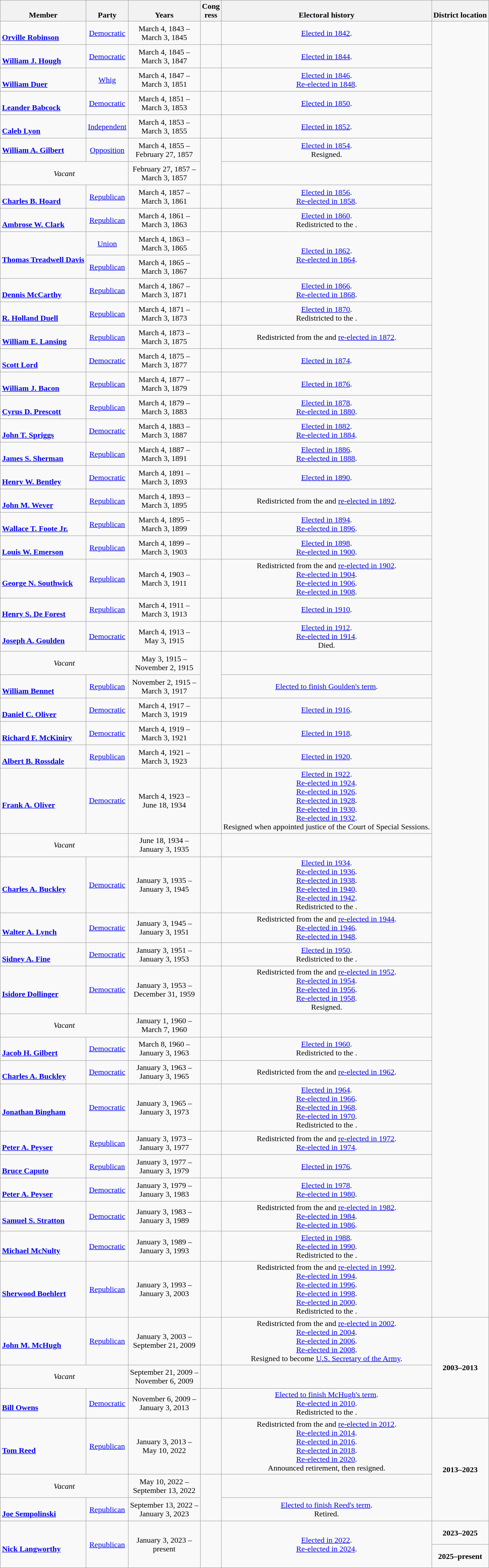<table class=wikitable style="text-align:center">
<tr valign=bottom>
<th>Member</th>
<th>Party</th>
<th>Years</th>
<th>Cong<br>ress</th>
<th>Electoral history</th>
<th>District location</th>
</tr>
<tr style="height:3em">
<td align=left><br><strong><a href='#'>Orville Robinson</a></strong><br></td>
<td><a href='#'>Democratic</a></td>
<td nowrap>March 4, 1843 –<br>March 3, 1845</td>
<td></td>
<td><a href='#'>Elected in 1842</a>.<br></td>
</tr>
<tr style="height:3em">
<td align=left><br><strong><a href='#'>William J. Hough</a></strong><br></td>
<td><a href='#'>Democratic</a></td>
<td nowrap>March 4, 1845 –<br>March 3, 1847</td>
<td></td>
<td><a href='#'>Elected in 1844</a>.<br></td>
</tr>
<tr style="height:3em">
<td align=left><br><strong><a href='#'>William Duer</a></strong><br></td>
<td><a href='#'>Whig</a></td>
<td nowrap>March 4, 1847 –<br>March 3, 1851</td>
<td></td>
<td><a href='#'>Elected in 1846</a>.<br><a href='#'>Re-elected in 1848</a>.<br></td>
</tr>
<tr style="height:3em">
<td align=left><br><strong><a href='#'>Leander Babcock</a></strong><br></td>
<td><a href='#'>Democratic</a></td>
<td nowrap>March 4, 1851 –<br>March 3, 1853</td>
<td></td>
<td><a href='#'>Elected in 1850</a>.<br></td>
</tr>
<tr style="height:3em">
<td align=left><br><strong><a href='#'>Caleb Lyon</a></strong><br></td>
<td><a href='#'>Independent</a></td>
<td nowrap>March 4, 1853 –<br>March 3, 1855</td>
<td></td>
<td><a href='#'>Elected in 1852</a>.<br></td>
</tr>
<tr style="height:3em">
<td align=left><strong><a href='#'>William A. Gilbert</a></strong><br></td>
<td><a href='#'>Opposition</a></td>
<td nowrap>March 4, 1855 –<br>February 27, 1857</td>
<td rowspan=2></td>
<td><a href='#'>Elected in 1854</a>.<br>Resigned.</td>
</tr>
<tr style="height:3em">
<td colspan=2><em>Vacant</em></td>
<td nowrap>February 27, 1857 –<br>March 3, 1857</td>
<td></td>
</tr>
<tr style="height:3em">
<td align=left><br><strong><a href='#'>Charles B. Hoard</a></strong><br></td>
<td><a href='#'>Republican</a></td>
<td nowrap>March 4, 1857 –<br>March 3, 1861</td>
<td></td>
<td><a href='#'>Elected in 1856</a>.<br><a href='#'>Re-elected in 1858</a>.<br></td>
</tr>
<tr style="height:3em">
<td align=left><br><strong><a href='#'>Ambrose W. Clark</a></strong><br></td>
<td><a href='#'>Republican</a></td>
<td nowrap>March 4, 1861 –<br>March 3, 1863</td>
<td></td>
<td><a href='#'>Elected in 1860</a>.<br>Redistricted to the .</td>
</tr>
<tr style="height:3em">
<td align=left rowspan=2><br><strong><a href='#'>Thomas Treadwell Davis</a></strong><br></td>
<td><a href='#'>Union</a></td>
<td nowrap>March 4, 1863 –<br>March 3, 1865</td>
<td rowspan=2></td>
<td rowspan=2><a href='#'>Elected in 1862</a>.<br><a href='#'>Re-elected in 1864</a>.<br></td>
</tr>
<tr style="height:3em">
<td><a href='#'>Republican</a></td>
<td nowrap>March 4, 1865 –<br>March 3, 1867</td>
</tr>
<tr style="height:3em">
<td align=left><br><strong><a href='#'>Dennis McCarthy</a></strong><br></td>
<td><a href='#'>Republican</a></td>
<td nowrap>March 4, 1867 –<br>March 3, 1871</td>
<td></td>
<td><a href='#'>Elected in 1866</a>.<br><a href='#'>Re-elected in 1868</a>.<br></td>
</tr>
<tr style="height:3em">
<td align=left><br><strong><a href='#'>R. Holland Duell</a></strong><br></td>
<td><a href='#'>Republican</a></td>
<td nowrap>March 4, 1871 –<br>March 3, 1873</td>
<td></td>
<td><a href='#'>Elected in 1870</a>.<br>Redistricted to the .</td>
</tr>
<tr style="height:3em">
<td align=left><br><strong><a href='#'>William E. Lansing</a></strong><br></td>
<td><a href='#'>Republican</a></td>
<td nowrap>March 4, 1873 –<br>March 3, 1875</td>
<td></td>
<td>Redistricted from the  and <a href='#'>re-elected in 1872</a>.<br></td>
</tr>
<tr style="height:3em">
<td align=left><br><strong><a href='#'>Scott Lord</a></strong><br></td>
<td><a href='#'>Democratic</a></td>
<td nowrap>March 4, 1875 –<br>March 3, 1877</td>
<td></td>
<td><a href='#'>Elected in 1874</a>.<br></td>
</tr>
<tr style="height:3em">
<td align=left><br><strong><a href='#'>William J. Bacon</a></strong><br></td>
<td><a href='#'>Republican</a></td>
<td nowrap>March 4, 1877 –<br>March 3, 1879</td>
<td></td>
<td><a href='#'>Elected in 1876</a>.<br></td>
</tr>
<tr style="height:3em">
<td align=left><br><strong><a href='#'>Cyrus D. Prescott</a></strong><br></td>
<td><a href='#'>Republican</a></td>
<td nowrap>March 4, 1879 –<br>March 3, 1883</td>
<td></td>
<td><a href='#'>Elected in 1878</a>.<br><a href='#'>Re-elected in 1880</a>.<br></td>
</tr>
<tr style="height:3em">
<td align=left><br><strong><a href='#'>John T. Spriggs</a></strong><br></td>
<td><a href='#'>Democratic</a></td>
<td nowrap>March 4, 1883 –<br>March 3, 1887</td>
<td></td>
<td><a href='#'>Elected in 1882</a>.<br><a href='#'>Re-elected in 1884</a>.<br></td>
</tr>
<tr style="height:3em">
<td align=left><br><strong><a href='#'>James S. Sherman</a></strong><br></td>
<td><a href='#'>Republican</a></td>
<td nowrap>March 4, 1887 –<br>March 3, 1891</td>
<td></td>
<td><a href='#'>Elected in 1886</a>.<br><a href='#'>Re-elected in 1888</a>.<br></td>
</tr>
<tr style="height:3em">
<td align=left><br><strong><a href='#'>Henry W. Bentley</a></strong><br></td>
<td><a href='#'>Democratic</a></td>
<td nowrap>March 4, 1891 –<br>March 3, 1893</td>
<td></td>
<td><a href='#'>Elected in 1890</a>.<br></td>
</tr>
<tr style="height:3em">
<td align=left><br><strong><a href='#'>John M. Wever</a></strong><br></td>
<td><a href='#'>Republican</a></td>
<td nowrap>March 4, 1893 –<br>March 3, 1895</td>
<td></td>
<td>Redistricted from the  and <a href='#'>re-elected in 1892</a>.<br></td>
</tr>
<tr style="height:3em">
<td align=left><br><strong><a href='#'>Wallace T. Foote Jr.</a></strong><br></td>
<td><a href='#'>Republican</a></td>
<td nowrap>March 4, 1895 –<br>March 3, 1899</td>
<td></td>
<td><a href='#'>Elected in 1894</a>.<br><a href='#'>Re-elected in 1896</a>.<br></td>
</tr>
<tr style="height:3em">
<td align=left><br><strong><a href='#'>Louis W. Emerson</a></strong><br></td>
<td><a href='#'>Republican</a></td>
<td nowrap>March 4, 1899 –<br>March 3, 1903</td>
<td></td>
<td><a href='#'>Elected in 1898</a>.<br><a href='#'>Re-elected in 1900</a>.<br></td>
</tr>
<tr style="height:3em">
<td align=left><br><strong><a href='#'>George N. Southwick</a></strong><br></td>
<td><a href='#'>Republican</a></td>
<td nowrap>March 4, 1903 –<br>March 3, 1911</td>
<td></td>
<td>Redistricted from the  and <a href='#'>re-elected in 1902</a>.<br><a href='#'>Re-elected in 1904</a>.<br><a href='#'>Re-elected in 1906</a>.<br><a href='#'>Re-elected in 1908</a>.<br></td>
</tr>
<tr style="height:3em">
<td align=left><br><strong><a href='#'>Henry S. De Forest</a></strong><br></td>
<td><a href='#'>Republican</a></td>
<td nowrap>March 4, 1911 –<br>March 3, 1913</td>
<td></td>
<td><a href='#'>Elected in 1910</a>.<br></td>
</tr>
<tr style="height:3em">
<td align=left><br><strong><a href='#'>Joseph A. Goulden</a></strong><br></td>
<td><a href='#'>Democratic</a></td>
<td nowrap>March 4, 1913 –<br>May 3, 1915</td>
<td></td>
<td><a href='#'>Elected in 1912</a>.<br><a href='#'>Re-elected in 1914</a>.<br>Died.</td>
</tr>
<tr style="height:3em">
<td colspan=2><em>Vacant</em></td>
<td nowrap>May 3, 1915 –<br>November 2, 1915</td>
<td rowspan=2></td>
<td></td>
</tr>
<tr style="height:3em">
<td align=left><br><strong><a href='#'>William Bennet</a></strong><br></td>
<td><a href='#'>Republican</a></td>
<td nowrap>November 2, 1915 –<br>March 3, 1917</td>
<td><a href='#'>Elected to finish Goulden's term</a>.<br></td>
</tr>
<tr style="height:3em">
<td align=left><br><strong><a href='#'>Daniel C. Oliver</a></strong><br></td>
<td><a href='#'>Democratic</a></td>
<td nowrap>March 4, 1917 –<br>March 3, 1919</td>
<td></td>
<td><a href='#'>Elected in 1916</a>.<br></td>
</tr>
<tr style="height:3em">
<td align=left><br><strong><a href='#'>Richard F. McKiniry</a></strong><br></td>
<td><a href='#'>Democratic</a></td>
<td nowrap>March 4, 1919 –<br>March 3, 1921</td>
<td></td>
<td><a href='#'>Elected in 1918</a>.<br></td>
</tr>
<tr style="height:3em">
<td align=left><br><strong><a href='#'>Albert B. Rossdale</a></strong><br></td>
<td><a href='#'>Republican</a></td>
<td nowrap>March 4, 1921 –<br>March 3, 1923</td>
<td></td>
<td><a href='#'>Elected in 1920</a>.<br></td>
</tr>
<tr style="height:3em">
<td align=left><br><strong><a href='#'>Frank A. Oliver</a></strong><br></td>
<td><a href='#'>Democratic</a></td>
<td nowrap>March 4, 1923 –<br>June 18, 1934</td>
<td></td>
<td><a href='#'>Elected in 1922</a>.<br><a href='#'>Re-elected in 1924</a>.<br><a href='#'>Re-elected in 1926</a>.<br><a href='#'>Re-elected in 1928</a>.<br><a href='#'>Re-elected in 1930</a>.<br><a href='#'>Re-elected in 1932</a>.<br>Resigned when appointed justice of the Court of Special Sessions.</td>
</tr>
<tr style="height:3em">
<td colspan=2><em>Vacant</em></td>
<td nowrap>June 18, 1934 –<br>January 3, 1935</td>
<td></td>
<td></td>
</tr>
<tr style="height:3em">
<td align=left><br><strong><a href='#'>Charles A. Buckley</a></strong><br></td>
<td><a href='#'>Democratic</a></td>
<td nowrap>January 3, 1935 –<br>January 3, 1945</td>
<td></td>
<td><a href='#'>Elected in 1934</a>.<br><a href='#'>Re-elected in 1936</a>.<br><a href='#'>Re-elected in 1938</a>.<br><a href='#'>Re-elected in 1940</a>.<br><a href='#'>Re-elected in 1942</a>.<br>Redistricted to the .</td>
</tr>
<tr style="height:3em">
<td align=left><br><strong><a href='#'>Walter A. Lynch</a></strong><br></td>
<td><a href='#'>Democratic</a></td>
<td nowrap>January 3, 1945 –<br>January 3, 1951</td>
<td></td>
<td>Redistricted from the  and <a href='#'>re-elected in 1944</a>.<br><a href='#'>Re-elected in 1946</a>.<br><a href='#'>Re-elected in 1948</a>.<br></td>
</tr>
<tr style="height:3em">
<td align=left><br><strong><a href='#'>Sidney A. Fine</a></strong><br></td>
<td><a href='#'>Democratic</a></td>
<td nowrap>January 3, 1951 –<br>January 3, 1953</td>
<td></td>
<td><a href='#'>Elected in 1950</a>.<br>Redistricted to the .</td>
</tr>
<tr style="height:3em">
<td align=left><br><strong><a href='#'>Isidore Dollinger</a></strong><br></td>
<td><a href='#'>Democratic</a></td>
<td nowrap>January 3, 1953 –<br>December 31, 1959</td>
<td></td>
<td nowrap>Redistricted from the  and <a href='#'>re-elected in 1952</a>.<br><a href='#'>Re-elected in 1954</a>.<br><a href='#'>Re-elected in 1956</a>.<br><a href='#'>Re-elected in 1958</a>.<br>Resigned.</td>
</tr>
<tr style="height:3em">
<td colspan=2><em>Vacant</em></td>
<td nowrap>January 1, 1960 –<br>March 7, 1960</td>
<td></td>
<td></td>
</tr>
<tr style="height:3em">
<td align=left><br><strong><a href='#'>Jacob H. Gilbert</a></strong><br></td>
<td><a href='#'>Democratic</a></td>
<td nowrap>March 8, 1960 –<br>January 3, 1963</td>
<td></td>
<td><a href='#'>Elected in 1960</a>.<br>Redistricted to the .</td>
</tr>
<tr style="height:3em">
<td align=left><br><strong><a href='#'>Charles A. Buckley</a></strong><br></td>
<td><a href='#'>Democratic</a></td>
<td nowrap>January 3, 1963 –<br>January 3, 1965</td>
<td></td>
<td>Redistricted from the  and <a href='#'>re-elected in 1962</a>.<br></td>
</tr>
<tr style="height:3em">
<td align=left><br><strong><a href='#'>Jonathan Bingham</a></strong><br></td>
<td><a href='#'>Democratic</a></td>
<td nowrap>January 3, 1965 –<br>January 3, 1973</td>
<td></td>
<td><a href='#'>Elected in 1964</a>.<br><a href='#'>Re-elected in 1966</a>.<br><a href='#'>Re-elected in 1968</a>.<br><a href='#'>Re-elected in 1970</a>.<br>Redistricted to the .</td>
</tr>
<tr style="height:3em">
<td align=left><br><strong><a href='#'>Peter A. Peyser</a></strong><br></td>
<td><a href='#'>Republican</a></td>
<td nowrap>January 3, 1973 –<br>January 3, 1977</td>
<td></td>
<td>Redistricted from the  and <a href='#'>re-elected in 1972</a>.<br><a href='#'>Re-elected in 1974</a>.<br></td>
</tr>
<tr style="height:3em">
<td align=left><br><strong><a href='#'>Bruce Caputo</a></strong><br></td>
<td><a href='#'>Republican</a></td>
<td nowrap>January 3, 1977 –<br>January 3, 1979</td>
<td></td>
<td><a href='#'>Elected in 1976</a>.<br></td>
</tr>
<tr style="height:3em">
<td align=left><br><strong><a href='#'>Peter A. Peyser</a></strong><br></td>
<td><a href='#'>Democratic</a></td>
<td nowrap>January 3, 1979 –<br>January 3, 1983</td>
<td></td>
<td><a href='#'>Elected in 1978</a>.<br><a href='#'>Re-elected in 1980</a>.<br></td>
</tr>
<tr style="height:3em">
<td align=left><br><strong><a href='#'>Samuel S. Stratton</a></strong><br></td>
<td><a href='#'>Democratic</a></td>
<td nowrap>January 3, 1983 –<br>January 3, 1989</td>
<td></td>
<td>Redistricted from the and <a href='#'>re-elected in 1982</a>.<br><a href='#'>Re-elected in 1984</a>.<br><a href='#'>Re-elected in 1986</a>.<br></td>
</tr>
<tr style="height:3em">
<td align=left><br><strong><a href='#'>Michael McNulty</a></strong><br></td>
<td><a href='#'>Democratic</a></td>
<td nowrap>January 3, 1989 –<br>January 3, 1993</td>
<td></td>
<td><a href='#'>Elected in 1988</a>.<br><a href='#'>Re-elected in 1990</a>.<br>Redistricted to the .</td>
</tr>
<tr style="height:3em">
<td align=left><br><strong><a href='#'>Sherwood Boehlert</a></strong><br></td>
<td><a href='#'>Republican</a></td>
<td nowrap>January 3, 1993 –<br>January 3, 2003</td>
<td></td>
<td nowrap>Redistricted from the  and <a href='#'>re-elected in 1992</a>.<br><a href='#'>Re-elected in 1994</a>.<br><a href='#'>Re-elected in 1996</a>.<br><a href='#'>Re-elected in 1998</a>.<br><a href='#'>Re-elected in 2000</a>.<br>Redistricted to the .</td>
</tr>
<tr style="height:3em">
<td align=left><br><strong><a href='#'>John M. McHugh</a></strong><br></td>
<td><a href='#'>Republican</a></td>
<td nowrap>January 3, 2003 –<br>September 21, 2009</td>
<td></td>
<td nowrap>Redistricted from the  and <a href='#'>re-elected in 2002</a>.<br><a href='#'>Re-elected in 2004</a>.<br><a href='#'>Re-elected in 2006</a>.<br><a href='#'>Re-elected in 2008</a>.<br>Resigned to become <a href='#'>U.S. Secretary of the Army</a>.</td>
<td rowspan=3><strong>2003–2013</strong><br></td>
</tr>
<tr style="height:3em">
<td colspan=2><em>Vacant</em></td>
<td nowrap>September 21, 2009 –<br>November 6, 2009</td>
<td></td>
<td></td>
</tr>
<tr style="height:3em">
<td align=left><br><strong><a href='#'>Bill Owens</a></strong><br></td>
<td><a href='#'>Democratic</a></td>
<td nowrap>November 6, 2009 –<br>January 3, 2013</td>
<td></td>
<td><a href='#'>Elected to finish McHugh's term</a>.<br><a href='#'>Re-elected in 2010</a>.<br>Redistricted to the .</td>
</tr>
<tr style="height:3em">
<td align=left><br><strong><a href='#'>Tom Reed</a></strong><br></td>
<td><a href='#'>Republican</a></td>
<td nowrap>January 3, 2013 –<br>May 10, 2022</td>
<td></td>
<td>Redistricted from the  and <a href='#'>re-elected in 2012</a>.<br><a href='#'>Re-elected in 2014</a>.<br><a href='#'>Re-elected in 2016</a>.<br><a href='#'>Re-elected in 2018</a>.<br><a href='#'>Re-elected in 2020</a>.<br>Announced retirement, then resigned.</td>
<td rowspan=3><strong>2013–2023</strong><br></td>
</tr>
<tr style="height:3em">
<td colspan=2><em>Vacant</em></td>
<td nowrap>May 10, 2022 –<br>September 13, 2022</td>
<td rowspan=2></td>
<td></td>
</tr>
<tr style="height:3em">
<td align=left><br><strong><a href='#'>Joe Sempolinski</a></strong><br></td>
<td><a href='#'>Republican</a></td>
<td nowrap>September 13, 2022 –<br>January 3, 2023</td>
<td><a href='#'>Elected to finish Reed's term</a>.<br>Retired.</td>
</tr>
<tr style="height:3em">
<td rowspan=2 align=left><br><strong><a href='#'>Nick Langworthy</a></strong><br></td>
<td rowspan=2 ><a href='#'>Republican</a></td>
<td rowspan=2>January 3, 2023 –<br>present</td>
<td rowspan=2></td>
<td rowspan=2><a href='#'>Elected in 2022</a>.<br><a href='#'>Re-elected in 2024</a>.</td>
<td><strong>2023–2025</strong><br></td>
</tr>
<tr style="height:3em">
<td><strong>2025–present</strong><br></td>
</tr>
</table>
